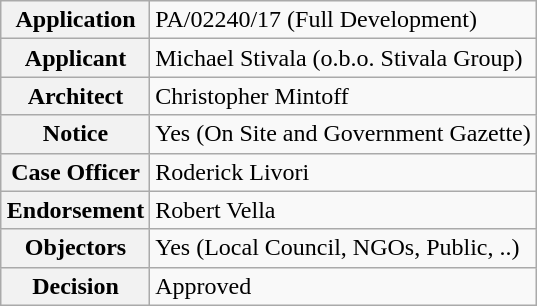<table class="wikitable plainrowheaders" style="float: right; margin: 0 0 0 1em;">
<tr>
<th scope="row">Application</th>
<td>PA/02240/17 (Full Development)</td>
</tr>
<tr>
<th scope="row">Applicant</th>
<td>Michael Stivala (o.b.o. Stivala Group)</td>
</tr>
<tr>
<th scope="row">Architect</th>
<td>Christopher Mintoff</td>
</tr>
<tr>
<th scope="row">Notice</th>
<td>Yes (On Site and Government Gazette)</td>
</tr>
<tr>
<th scope="row">Case Officer</th>
<td>Roderick Livori</td>
</tr>
<tr>
<th scope="row">Endorsement</th>
<td>Robert Vella</td>
</tr>
<tr>
<th scope="row">Objectors</th>
<td>Yes (Local Council, NGOs, Public, ..)</td>
</tr>
<tr>
<th scope="row">Decision</th>
<td>Approved</td>
</tr>
</table>
